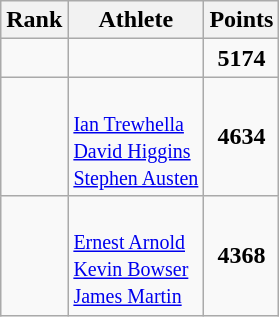<table class=wikitable style="text-align:center;">
<tr>
<th>Rank</th>
<th>Athlete</th>
<th>Points</th>
</tr>
<tr>
<td></td>
<td align=left></td>
<td><strong>5174</strong></td>
</tr>
<tr>
<td></td>
<td align=left><br><small><a href='#'>Ian Trewhella</a><br><a href='#'>David Higgins</a><br><a href='#'>Stephen Austen</a></small></td>
<td><strong>4634</strong></td>
</tr>
<tr>
<td></td>
<td align=left><br><small><a href='#'>Ernest Arnold</a><br><a href='#'>Kevin Bowser</a><br><a href='#'>James Martin</a></small></td>
<td><strong>4368</strong></td>
</tr>
</table>
